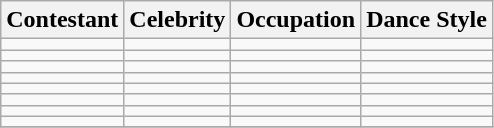<table class="wikitable">
<tr>
<th>Contestant</th>
<th>Celebrity</th>
<th>Occupation</th>
<th>Dance Style</th>
</tr>
<tr>
<td></td>
<td></td>
<td></td>
<td></td>
</tr>
<tr>
<td></td>
<td></td>
<td></td>
<td></td>
</tr>
<tr>
<td></td>
<td></td>
<td></td>
<td></td>
</tr>
<tr>
<td></td>
<td></td>
<td></td>
<td></td>
</tr>
<tr>
<td></td>
<td></td>
<td></td>
<td></td>
</tr>
<tr>
<td></td>
<td></td>
<td></td>
<td></td>
</tr>
<tr>
<td></td>
<td></td>
<td></td>
<td></td>
</tr>
<tr>
<td></td>
<td></td>
<td></td>
<td></td>
</tr>
<tr>
</tr>
</table>
